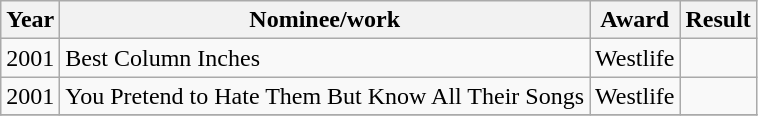<table class="wikitable">
<tr>
<th>Year</th>
<th>Nominee/work</th>
<th>Award</th>
<th>Result</th>
</tr>
<tr>
<td>2001</td>
<td>Best Column Inches</td>
<td>Westlife</td>
<td></td>
</tr>
<tr>
<td>2001</td>
<td>You Pretend to Hate Them But Know All Their Songs</td>
<td>Westlife</td>
<td></td>
</tr>
<tr>
</tr>
</table>
